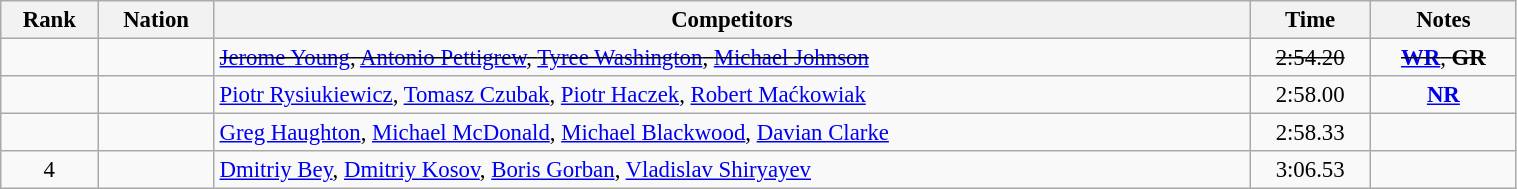<table class="wikitable sortable" width=80% style="text-align:center; font-size:95%">
<tr>
<th>Rank</th>
<th>Nation</th>
<th>Competitors</th>
<th>Time</th>
<th>Notes</th>
</tr>
<tr>
<td></td>
<td align=left><s></s></td>
<td align=left><s><a href='#'>Jerome Young</a>, <a href='#'>Antonio Pettigrew</a>, <a href='#'>Tyree Washington</a>, <a href='#'>Michael Johnson</a></s></td>
<td><s>2:54.20 </s></td>
<td><s><strong><a href='#'>WR</a></strong>, <strong>GR</strong></s></td>
</tr>
<tr>
<td></td>
<td align=left></td>
<td align=left><a href='#'>Piotr Rysiukiewicz</a>, <a href='#'>Tomasz Czubak</a>, <a href='#'>Piotr Haczek</a>, <a href='#'>Robert Maćkowiak</a></td>
<td>2:58.00</td>
<td><strong><a href='#'>NR</a></strong></td>
</tr>
<tr>
<td></td>
<td align=left></td>
<td align=left><a href='#'>Greg Haughton</a>, <a href='#'>Michael McDonald</a>, <a href='#'>Michael Blackwood</a>, <a href='#'>Davian Clarke</a></td>
<td>2:58.33</td>
<td></td>
</tr>
<tr>
<td>4</td>
<td align=left></td>
<td align=left><a href='#'>Dmitriy Bey</a>, <a href='#'>Dmitriy Kosov</a>, <a href='#'>Boris Gorban</a>, <a href='#'>Vladislav Shiryayev</a></td>
<td>3:06.53</td>
<td></td>
</tr>
</table>
